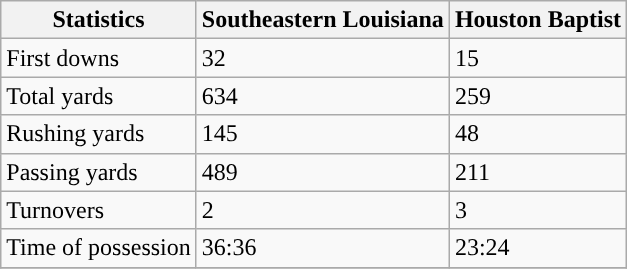<table class="wikitable">
<tr>
<th>Statistics</th>
<th>Southeastern Louisiana</th>
<th>Houston Baptist</th>
</tr>
<tr>
<td>First downs</td>
<td>32</td>
<td>15</td>
</tr>
<tr>
<td>Total yards</td>
<td>634</td>
<td>259</td>
</tr>
<tr>
<td>Rushing yards</td>
<td>145</td>
<td>48</td>
</tr>
<tr>
<td>Passing yards</td>
<td>489</td>
<td>211</td>
</tr>
<tr>
<td>Turnovers</td>
<td>2</td>
<td>3</td>
</tr>
<tr>
<td>Time of possession</td>
<td>36:36</td>
<td>23:24</td>
</tr>
<tr>
</tr>
</table>
